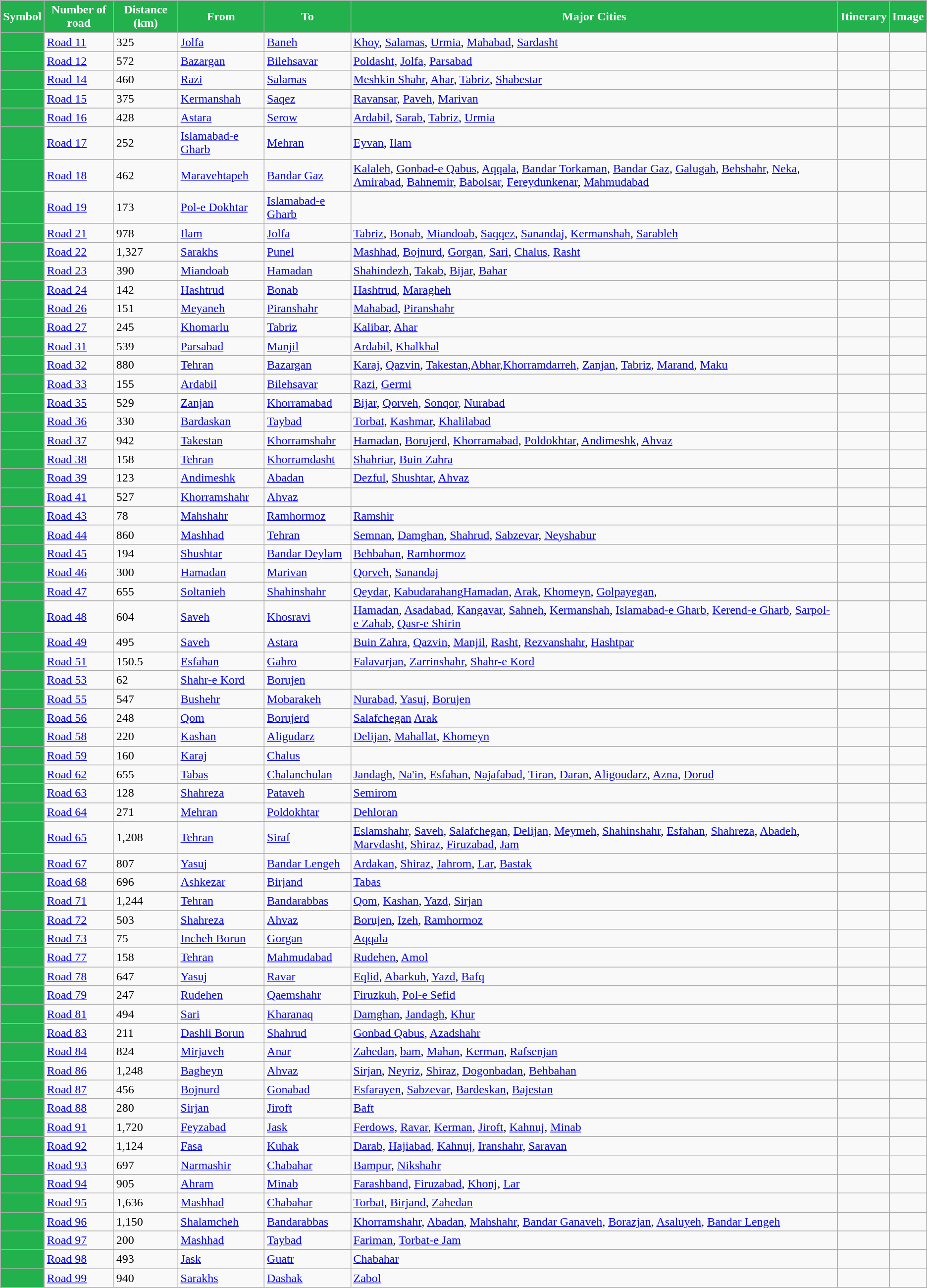<table class = "wikitable sortable">
<tr>
<th style = "background: #22B14C; color: white">Symbol</th>
<th style = "background: #22B14C; color: white">Number of road</th>
<th style = "background: #22B14C; color: white">Distance (km)</th>
<th style = "background: #22B14C; color: white">From</th>
<th style = "background: #22B14C; color: white">To</th>
<th style = "background: #22B14C; color: white">Major Cities</th>
<th style = "background: #22B14C; color: white">Itinerary</th>
<th style = "background: #22B14C; color: white">Image</th>
</tr>
<tr>
<td style = "background: #22B14C; color: white"></td>
<td><a href='#'>Road 11</a></td>
<td>325</td>
<td><a href='#'>Jolfa</a></td>
<td><a href='#'>Baneh</a></td>
<td><a href='#'>Khoy</a>, <a href='#'>Salamas</a>, <a href='#'>Urmia</a>, <a href='#'>Mahabad</a>, <a href='#'>Sardasht</a></td>
<td></td>
<td></td>
</tr>
<tr>
<td style = "background: #22B14C; color: white"></td>
<td><a href='#'>Road 12</a></td>
<td>572</td>
<td><a href='#'>Bazargan</a></td>
<td><a href='#'>Bilehsavar</a></td>
<td><a href='#'>Poldasht</a>, <a href='#'>Jolfa</a>, <a href='#'>Parsabad</a></td>
<td></td>
<td></td>
</tr>
<tr>
<td style = "background: #22B14C; color: white"></td>
<td><a href='#'>Road 14</a></td>
<td>460</td>
<td><a href='#'>Razi</a></td>
<td><a href='#'>Salamas</a></td>
<td><a href='#'>Meshkin Shahr</a>, <a href='#'>Ahar</a>, <a href='#'>Tabriz</a>, <a href='#'>Shabestar</a></td>
<td></td>
<td></td>
</tr>
<tr>
<td style = "background: #22B14C; color: white"></td>
<td><a href='#'>Road 15</a></td>
<td>375</td>
<td><a href='#'>Kermanshah</a></td>
<td><a href='#'>Saqez</a></td>
<td><a href='#'>Ravansar</a>, <a href='#'>Paveh</a>, <a href='#'>Marivan</a></td>
<td></td>
<td></td>
</tr>
<tr>
<td style = "background: #22B14C; color: white"></td>
<td><a href='#'>Road 16</a></td>
<td>428</td>
<td><a href='#'>Astara</a></td>
<td><a href='#'>Serow</a></td>
<td><a href='#'>Ardabil</a>, <a href='#'>Sarab</a>, <a href='#'>Tabriz</a>, <a href='#'>Urmia</a></td>
<td></td>
<td><br></td>
</tr>
<tr>
<td style = "background: #22B14C; color: white"></td>
<td><a href='#'>Road 17</a></td>
<td>252</td>
<td><a href='#'>Islamabad-e Gharb</a></td>
<td><a href='#'>Mehran</a></td>
<td><a href='#'>Eyvan</a>, <a href='#'>Ilam</a></td>
<td></td>
<td></td>
</tr>
<tr>
<td style = "background: #22B14C; color: white"></td>
<td><a href='#'>Road 18</a></td>
<td>462</td>
<td><a href='#'>Maravehtapeh</a></td>
<td><a href='#'>Bandar Gaz</a></td>
<td><a href='#'>Kalaleh</a>, <a href='#'>Gonbad-e Qabus</a>, <a href='#'>Aqqala</a>, <a href='#'>Bandar Torkaman</a>, <a href='#'>Bandar Gaz</a>, <a href='#'>Galugah</a>, <a href='#'>Behshahr</a>, <a href='#'>Neka</a>, <a href='#'>Amirabad</a>, <a href='#'>Bahnemir</a>, <a href='#'>Babolsar</a>, <a href='#'>Fereydunkenar</a>, <a href='#'>Mahmudabad</a></td>
<td></td>
<td></td>
</tr>
<tr>
<td style = "background: #22B14C; color: white"></td>
<td><a href='#'>Road 19</a></td>
<td>173</td>
<td><a href='#'>Pol-e Dokhtar</a></td>
<td><a href='#'>Islamabad-e Gharb</a></td>
<td></td>
<td></td>
<td></td>
</tr>
<tr>
<td style = "background: #22B14C; color: white"></td>
<td><a href='#'>Road 21</a></td>
<td>978</td>
<td><a href='#'>Ilam</a></td>
<td><a href='#'>Jolfa</a></td>
<td><a href='#'>Tabriz</a>, <a href='#'>Bonab</a>, <a href='#'>Miandoab</a>, <a href='#'>Saqqez</a>, <a href='#'>Sanandaj</a>, <a href='#'>Kermanshah</a>, <a href='#'>Sarableh</a></td>
<td></td>
<td></td>
</tr>
<tr>
<td style = "background: #22B14C; color: white"></td>
<td><a href='#'>Road 22</a></td>
<td>1,327</td>
<td><a href='#'>Sarakhs</a></td>
<td><a href='#'>Punel</a></td>
<td><a href='#'>Mashhad</a>, <a href='#'>Bojnurd</a>, <a href='#'>Gorgan</a>, <a href='#'>Sari</a>, <a href='#'>Chalus</a>, <a href='#'>Rasht</a></td>
<td></td>
<td></td>
</tr>
<tr>
<td style = "background: #22B14C; color: white"></td>
<td><a href='#'>Road 23</a></td>
<td>390</td>
<td><a href='#'>Miandoab</a></td>
<td><a href='#'>Hamadan</a></td>
<td><a href='#'>Shahindezh</a>, <a href='#'>Takab</a>, <a href='#'>Bijar</a>, <a href='#'>Bahar</a></td>
<td></td>
<td></td>
</tr>
<tr>
<td style = "background: #22B14C; color: white"></td>
<td><a href='#'>Road 24</a></td>
<td>142</td>
<td><a href='#'>Hashtrud</a></td>
<td><a href='#'>Bonab</a></td>
<td><a href='#'>Hashtrud</a>, <a href='#'>Maragheh</a></td>
<td></td>
<td></td>
</tr>
<tr>
<td style = "background: #22B14C; color: white"></td>
<td><a href='#'>Road 26</a></td>
<td>151</td>
<td><a href='#'>Meyaneh</a></td>
<td><a href='#'>Piranshahr</a></td>
<td><a href='#'>Mahabad</a>, <a href='#'>Piranshahr</a></td>
<td></td>
<td></td>
</tr>
<tr>
<td style = "background: #22B14C; color: white"></td>
<td><a href='#'>Road 27</a></td>
<td>245</td>
<td><a href='#'>Khomarlu</a></td>
<td><a href='#'>Tabriz</a></td>
<td><a href='#'>Kalibar</a>, <a href='#'>Ahar</a></td>
<td></td>
<td></td>
</tr>
<tr>
<td style = "background: #22B14C; color: white"></td>
<td><a href='#'>Road 31</a></td>
<td>539</td>
<td><a href='#'>Parsabad</a></td>
<td><a href='#'>Manjil</a></td>
<td><a href='#'>Ardabil</a>, <a href='#'>Khalkhal</a></td>
<td></td>
<td></td>
</tr>
<tr>
<td style = "background: #22B14C; color: white"></td>
<td><a href='#'>Road 32</a></td>
<td>880</td>
<td><a href='#'>Tehran</a></td>
<td><a href='#'>Bazargan</a></td>
<td><a href='#'>Karaj</a>, <a href='#'>Qazvin</a>, <a href='#'>Takestan</a>,<a href='#'>Abhar</a>,<a href='#'>Khorramdarreh</a>, <a href='#'>Zanjan</a>, <a href='#'>Tabriz</a>, <a href='#'>Marand</a>, <a href='#'>Maku</a></td>
<td></td>
<td></td>
</tr>
<tr>
<td style = "background: #22B14C; color: white"></td>
<td><a href='#'>Road 33</a></td>
<td>155</td>
<td><a href='#'>Ardabil</a></td>
<td><a href='#'>Bilehsavar</a></td>
<td><a href='#'>Razi</a>, <a href='#'>Germi</a></td>
<td></td>
<td></td>
</tr>
<tr>
<td style = "background: #22B14C; color: white"></td>
<td><a href='#'>Road 35</a></td>
<td>529</td>
<td><a href='#'>Zanjan</a></td>
<td><a href='#'>Khorramabad</a></td>
<td><a href='#'>Bijar</a>, <a href='#'>Qorveh</a>, <a href='#'>Sonqor</a>, <a href='#'>Nurabad</a></td>
<td></td>
<td></td>
</tr>
<tr>
<td style = "background: #22B14C; color: white"></td>
<td><a href='#'>Road 36</a></td>
<td>330</td>
<td><a href='#'>Bardaskan</a></td>
<td><a href='#'>Taybad</a></td>
<td><a href='#'>Torbat</a>, <a href='#'>Kashmar</a>, <a href='#'>Khalilabad</a></td>
<td></td>
<td></td>
</tr>
<tr>
<td style = "background: #22B14C; color: white"></td>
<td><a href='#'>Road 37</a></td>
<td>942</td>
<td><a href='#'>Takestan</a></td>
<td><a href='#'>Khorramshahr</a></td>
<td><a href='#'>Hamadan</a>, <a href='#'>Borujerd</a>, <a href='#'>Khorramabad</a>, <a href='#'>Poldokhtar</a>, <a href='#'>Andimeshk</a>, <a href='#'>Ahvaz</a></td>
<td></td>
<td></td>
</tr>
<tr>
<td style = "background: #22B14C; color: white"></td>
<td><a href='#'>Road 38</a></td>
<td>158</td>
<td><a href='#'>Tehran</a></td>
<td><a href='#'>Khorramdasht</a></td>
<td><a href='#'>Shahriar</a>, <a href='#'>Buin Zahra</a></td>
<td></td>
<td></td>
</tr>
<tr>
<td style = "background: #22B14C; color: white"></td>
<td><a href='#'>Road 39</a></td>
<td>123</td>
<td><a href='#'>Andimeshk</a></td>
<td><a href='#'>Abadan</a></td>
<td><a href='#'>Dezful</a>, <a href='#'>Shushtar</a>, <a href='#'>Ahvaz</a></td>
<td></td>
<td></td>
</tr>
<tr>
<td style = "background: #22B14C; color: white"></td>
<td><a href='#'>Road 41</a></td>
<td>527</td>
<td><a href='#'>Khorramshahr</a></td>
<td><a href='#'>Ahvaz</a></td>
<td></td>
<td></td>
<td></td>
</tr>
<tr>
<td style = "background: #22B14C; color: white"></td>
<td><a href='#'>Road 43</a></td>
<td>78</td>
<td><a href='#'>Mahshahr</a></td>
<td><a href='#'>Ramhormoz</a></td>
<td><a href='#'>Ramshir</a></td>
<td></td>
<td></td>
</tr>
<tr>
<td style = "background: #22B14C; color: white"></td>
<td><a href='#'>Road 44</a></td>
<td>860</td>
<td><a href='#'>Mashhad</a></td>
<td><a href='#'>Tehran</a></td>
<td><a href='#'>Semnan</a>, <a href='#'>Damghan</a>, <a href='#'>Shahrud</a>, <a href='#'>Sabzevar</a>, <a href='#'>Neyshabur</a></td>
<td></td>
<td></td>
</tr>
<tr>
<td style = "background: #22B14C; color: white"></td>
<td><a href='#'>Road 45</a></td>
<td>194</td>
<td><a href='#'>Shushtar</a></td>
<td><a href='#'>Bandar Deylam</a></td>
<td><a href='#'>Behbahan</a>, <a href='#'>Ramhormoz</a></td>
<td></td>
<td></td>
</tr>
<tr>
<td style = "background: #22B14C; color: white"></td>
<td><a href='#'>Road 46</a></td>
<td>300</td>
<td><a href='#'>Hamadan</a></td>
<td><a href='#'>Marivan</a></td>
<td><a href='#'>Qorveh</a>, <a href='#'>Sanandaj</a></td>
<td></td>
<td></td>
</tr>
<tr>
<td style = "background: #22B14C; color: white"></td>
<td><a href='#'>Road 47</a></td>
<td>655</td>
<td><a href='#'>Soltanieh</a></td>
<td><a href='#'>Shahinshahr</a></td>
<td><a href='#'>Qeydar</a>, <a href='#'>Kabudarahang</a><a href='#'>Hamadan</a>, <a href='#'>Arak</a>, <a href='#'>Khomeyn</a>, <a href='#'>Golpayegan</a>,</td>
<td></td>
<td></td>
</tr>
<tr>
<td style = "background: #22B14C; color: white"></td>
<td><a href='#'>Road 48</a></td>
<td>604</td>
<td><a href='#'>Saveh</a></td>
<td><a href='#'>Khosravi</a></td>
<td><a href='#'>Hamadan</a>, <a href='#'>Asadabad</a>, <a href='#'>Kangavar</a>, <a href='#'>Sahneh</a>, <a href='#'>Kermanshah</a>, <a href='#'>Islamabad-e Gharb</a>, <a href='#'>Kerend-e Gharb</a>, <a href='#'>Sarpol-e Zahab</a>, <a href='#'>Qasr-e Shirin</a></td>
<td></td>
<td></td>
</tr>
<tr>
<td style = "background: #22B14C; color: white"></td>
<td><a href='#'>Road 49</a></td>
<td>495</td>
<td><a href='#'>Saveh</a></td>
<td><a href='#'>Astara</a></td>
<td><a href='#'>Buin Zahra</a>, <a href='#'>Qazvin</a>, <a href='#'>Manjil</a>, <a href='#'>Rasht</a>, <a href='#'>Rezvanshahr</a>, <a href='#'>Hashtpar</a></td>
<td></td>
<td></td>
</tr>
<tr>
<td style = "background: #22B14C; color: white"></td>
<td><a href='#'>Road 51</a></td>
<td>150.5</td>
<td><a href='#'>Esfahan</a></td>
<td><a href='#'>Gahro</a></td>
<td><a href='#'>Falavarjan</a>, <a href='#'>Zarrinshahr</a>, <a href='#'>Shahr-e Kord</a></td>
<td></td>
<td></td>
</tr>
<tr>
<td style = "background: #22B14C; color: white"></td>
<td><a href='#'>Road 53</a></td>
<td>62</td>
<td><a href='#'>Shahr-e Kord</a></td>
<td><a href='#'>Borujen</a></td>
<td></td>
<td></td>
<td></td>
</tr>
<tr>
<td style = "background: #22B14C; color: white"></td>
<td><a href='#'>Road 55</a></td>
<td>547</td>
<td><a href='#'>Bushehr</a></td>
<td><a href='#'>Mobarakeh</a></td>
<td><a href='#'>Nurabad</a>, <a href='#'>Yasuj</a>, <a href='#'>Borujen</a></td>
<td></td>
<td></td>
</tr>
<tr>
<td style = "background: #22B14C; color: white"></td>
<td><a href='#'>Road 56</a></td>
<td>248</td>
<td><a href='#'>Qom</a></td>
<td><a href='#'>Borujerd</a></td>
<td><a href='#'>Salafchegan</a> <a href='#'>Arak</a></td>
<td></td>
<td></td>
</tr>
<tr>
<td style = "background: #22B14C; color: white"></td>
<td><a href='#'>Road 58</a></td>
<td>220</td>
<td><a href='#'>Kashan</a></td>
<td><a href='#'>Aligudarz</a></td>
<td><a href='#'>Delijan</a>, <a href='#'>Mahallat</a>, <a href='#'>Khomeyn</a></td>
<td></td>
<td></td>
</tr>
<tr>
<td style = "background: #22B14C; color: white"></td>
<td><a href='#'>Road 59</a></td>
<td>160</td>
<td><a href='#'>Karaj</a></td>
<td><a href='#'>Chalus</a></td>
<td></td>
<td></td>
<td></td>
</tr>
<tr>
<td style = "background: #22B14C; color: white"></td>
<td><a href='#'>Road 62</a></td>
<td>655</td>
<td><a href='#'>Tabas</a></td>
<td><a href='#'>Chalanchulan</a></td>
<td><a href='#'>Jandagh</a>, <a href='#'>Na'in</a>, <a href='#'>Esfahan</a>, <a href='#'>Najafabad</a>, <a href='#'>Tiran</a>, <a href='#'>Daran</a>, <a href='#'>Aligoudarz</a>, <a href='#'>Azna</a>, <a href='#'>Dorud</a></td>
<td></td>
<td></td>
</tr>
<tr>
<td style = "background: #22B14C; color: white"></td>
<td><a href='#'>Road 63</a></td>
<td>128</td>
<td><a href='#'>Shahreza</a></td>
<td><a href='#'>Pataveh</a></td>
<td><a href='#'>Semirom</a></td>
<td></td>
<td></td>
</tr>
<tr>
<td style = "background: #22B14C; color: white"></td>
<td><a href='#'>Road 64</a></td>
<td>271</td>
<td><a href='#'>Mehran</a></td>
<td><a href='#'>Poldokhtar</a></td>
<td><a href='#'>Dehloran</a></td>
<td></td>
<td></td>
</tr>
<tr>
<td style = "background: #22B14C; color: white"></td>
<td><a href='#'>Road 65</a></td>
<td>1,208</td>
<td><a href='#'>Tehran</a></td>
<td><a href='#'>Siraf</a></td>
<td><a href='#'>Eslamshahr</a>, <a href='#'>Saveh</a>, <a href='#'>Salafchegan</a>, <a href='#'>Delijan</a>, <a href='#'>Meymeh</a>, <a href='#'>Shahinshahr</a>, <a href='#'>Esfahan</a>, <a href='#'>Shahreza</a>, <a href='#'>Abadeh</a>, <a href='#'>Marvdasht</a>, <a href='#'>Shiraz</a>, <a href='#'>Firuzabad</a>, <a href='#'>Jam</a></td>
<td></td>
<td></td>
</tr>
<tr>
<td style = "background: #22B14C; color: white"></td>
<td><a href='#'>Road 67</a></td>
<td>807</td>
<td><a href='#'>Yasuj</a></td>
<td><a href='#'>Bandar Lengeh</a></td>
<td><a href='#'>Ardakan</a>, <a href='#'>Shiraz</a>, <a href='#'>Jahrom</a>, <a href='#'>Lar</a>, <a href='#'>Bastak</a></td>
<td></td>
<td></td>
</tr>
<tr>
<td style = "background: #22B14C; color: white"></td>
<td><a href='#'>Road 68</a></td>
<td>696</td>
<td><a href='#'>Ashkezar</a></td>
<td><a href='#'>Birjand</a></td>
<td><a href='#'>Tabas</a></td>
<td></td>
<td></td>
</tr>
<tr>
<td style = "background: #22B14C; color: white"></td>
<td><a href='#'>Road 71</a></td>
<td>1,244</td>
<td><a href='#'>Tehran</a></td>
<td><a href='#'>Bandarabbas</a></td>
<td><a href='#'>Qom</a>, <a href='#'>Kashan</a>, <a href='#'>Yazd</a>, <a href='#'>Sirjan</a></td>
<td></td>
<td></td>
</tr>
<tr>
<td style = "background: #22B14C; color: white"></td>
<td><a href='#'>Road 72</a></td>
<td>503</td>
<td><a href='#'>Shahreza</a></td>
<td><a href='#'>Ahvaz</a></td>
<td><a href='#'>Borujen</a>, <a href='#'>Izeh</a>, <a href='#'>Ramhormoz</a></td>
<td></td>
<td></td>
</tr>
<tr>
<td style = "background: #22B14C; color: white"></td>
<td><a href='#'>Road 73</a></td>
<td>75</td>
<td><a href='#'>Incheh Borun</a></td>
<td><a href='#'>Gorgan</a></td>
<td><a href='#'>Aqqala</a></td>
<td></td>
</tr>
<tr>
<td style = "background: #22B14C; color: white"></td>
<td><a href='#'>Road 77</a></td>
<td>158</td>
<td><a href='#'>Tehran</a></td>
<td><a href='#'>Mahmudabad</a></td>
<td><a href='#'>Rudehen</a>, <a href='#'>Amol</a></td>
<td></td>
<td></td>
</tr>
<tr>
<td style = "background: #22B14C; color: white"></td>
<td><a href='#'>Road 78</a></td>
<td>647</td>
<td><a href='#'>Yasuj</a></td>
<td><a href='#'>Ravar</a></td>
<td><a href='#'>Eqlid</a>, <a href='#'>Abarkuh</a>, <a href='#'>Yazd</a>, <a href='#'>Bafq</a></td>
<td></td>
<td></td>
</tr>
<tr>
<td style = "background: #22B14C; color: white"></td>
<td><a href='#'>Road 79</a></td>
<td>247</td>
<td><a href='#'>Rudehen</a></td>
<td><a href='#'>Qaemshahr</a></td>
<td><a href='#'>Firuzkuh</a>, <a href='#'>Pol-e Sefid</a></td>
<td></td>
<td></td>
</tr>
<tr>
<td style = "background: #22B14C; color: white"></td>
<td><a href='#'>Road 81</a></td>
<td>494</td>
<td><a href='#'>Sari</a></td>
<td><a href='#'>Kharanaq</a></td>
<td><a href='#'>Damghan</a>, <a href='#'>Jandagh</a>, <a href='#'>Khur</a></td>
<td></td>
<td></td>
</tr>
<tr>
<td style = "background: #22B14C; color: white"></td>
<td><a href='#'>Road 83</a></td>
<td>211</td>
<td><a href='#'>Dashli Borun</a></td>
<td><a href='#'>Shahrud</a></td>
<td><a href='#'>Gonbad Qabus</a>, <a href='#'>Azadshahr</a></td>
<td></td>
<td></td>
</tr>
<tr>
<td style = "background: #22B14C; color: white"></td>
<td><a href='#'>Road 84</a></td>
<td>824</td>
<td><a href='#'>Mirjaveh</a></td>
<td><a href='#'>Anar</a></td>
<td><a href='#'>Zahedan</a>, <a href='#'>bam</a>, <a href='#'>Mahan</a>, <a href='#'>Kerman</a>, <a href='#'>Rafsenjan</a></td>
<td></td>
<td></td>
</tr>
<tr>
<td style = "background: #22B14C; color: white"></td>
<td><a href='#'>Road 86</a></td>
<td>1,248</td>
<td><a href='#'>Bagheyn</a></td>
<td><a href='#'>Ahvaz</a></td>
<td><a href='#'>Sirjan</a>, <a href='#'>Neyriz</a>, <a href='#'>Shiraz</a>, <a href='#'>Dogonbadan</a>, <a href='#'>Behbahan</a></td>
<td></td>
<td></td>
</tr>
<tr>
<td style = "background: #22B14C; color: white"></td>
<td><a href='#'>Road 87</a></td>
<td>456</td>
<td><a href='#'>Bojnurd</a></td>
<td><a href='#'>Gonabad</a></td>
<td><a href='#'>Esfarayen</a>, <a href='#'>Sabzevar</a>, <a href='#'>Bardeskan</a>, <a href='#'>Bajestan</a></td>
<td></td>
<td></td>
</tr>
<tr>
<td style = "background: #22B14C; color: white"></td>
<td><a href='#'>Road 88</a></td>
<td>280</td>
<td><a href='#'>Sirjan</a></td>
<td><a href='#'>Jiroft</a></td>
<td><a href='#'>Baft</a></td>
<td></td>
<td></td>
</tr>
<tr>
<td style = "background: #22B14C; color: white"></td>
<td><a href='#'>Road 91</a></td>
<td>1,720</td>
<td><a href='#'>Feyzabad</a></td>
<td><a href='#'>Jask</a></td>
<td><a href='#'>Ferdows</a>, <a href='#'>Ravar</a>, <a href='#'>Kerman</a>, <a href='#'>Jiroft</a>, <a href='#'>Kahnuj</a>, <a href='#'>Minab</a></td>
<td></td>
<td></td>
</tr>
<tr>
<td style = "background: #22B14C; color: white"></td>
<td><a href='#'>Road 92</a></td>
<td>1,124</td>
<td><a href='#'>Fasa</a></td>
<td><a href='#'>Kuhak</a></td>
<td><a href='#'>Darab</a>, <a href='#'>Hajiabad</a>, <a href='#'>Kahnuj</a>, <a href='#'>Iranshahr</a>, <a href='#'>Saravan</a></td>
<td></td>
<td></td>
</tr>
<tr>
<td style = "background: #22B14C; color: white"></td>
<td><a href='#'>Road 93</a></td>
<td>697</td>
<td><a href='#'>Narmashir</a></td>
<td><a href='#'>Chabahar</a></td>
<td><a href='#'>Bampur</a>, <a href='#'>Nikshahr</a></td>
<td></td>
<td></td>
</tr>
<tr>
<td style = "background: #22B14C; color: white"></td>
<td><a href='#'>Road 94</a></td>
<td>905</td>
<td><a href='#'>Ahram</a></td>
<td><a href='#'>Minab</a></td>
<td><a href='#'>Farashband</a>, <a href='#'>Firuzabad</a>, <a href='#'>Khonj</a>, <a href='#'>Lar</a></td>
<td></td>
<td></td>
</tr>
<tr>
<td style = "background: #22B14C; color: white"></td>
<td><a href='#'>Road 95</a></td>
<td>1,636</td>
<td><a href='#'>Mashhad</a></td>
<td><a href='#'>Chabahar</a></td>
<td><a href='#'>Torbat</a>, <a href='#'>Birjand</a>, <a href='#'>Zahedan</a></td>
<td></td>
<td></td>
</tr>
<tr>
<td style = "background: #22B14C; color: white"></td>
<td><a href='#'>Road 96</a></td>
<td>1,150</td>
<td><a href='#'>Shalamcheh</a></td>
<td><a href='#'>Bandarabbas</a></td>
<td><a href='#'>Khorramshahr</a>, <a href='#'>Abadan</a>, <a href='#'>Mahshahr</a>, <a href='#'>Bandar Ganaveh</a>, <a href='#'>Borazjan</a>, <a href='#'>Asaluyeh</a>, <a href='#'>Bandar Lengeh</a></td>
<td></td>
<td></td>
</tr>
<tr>
<td style = "background: #22B14C; color: white"></td>
<td><a href='#'>Road 97</a></td>
<td>200</td>
<td><a href='#'>Mashhad</a></td>
<td><a href='#'>Taybad</a></td>
<td><a href='#'>Fariman</a>, <a href='#'>Torbat-e Jam</a></td>
<td></td>
<td></td>
</tr>
<tr>
<td style = "background: #22B14C; color: white"></td>
<td><a href='#'>Road 98</a></td>
<td>493</td>
<td><a href='#'>Jask</a></td>
<td><a href='#'>Guatr</a></td>
<td><a href='#'>Chabahar</a></td>
<td></td>
<td></td>
</tr>
<tr>
<td style = "background: #22B14C; color: white"></td>
<td><a href='#'>Road 99</a></td>
<td>940</td>
<td><a href='#'>Sarakhs</a></td>
<td><a href='#'>Dashak</a></td>
<td><a href='#'>Zabol</a></td>
<td></td>
<td></td>
</tr>
</table>
